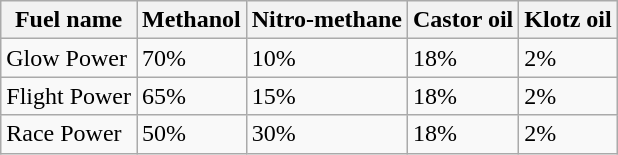<table class="sortable wikitable">
<tr>
<th>Fuel name</th>
<th>Methanol</th>
<th>Nitro-methane</th>
<th>Castor oil</th>
<th>Klotz oil</th>
</tr>
<tr>
<td>Glow Power</td>
<td>70%</td>
<td>10%</td>
<td>18%</td>
<td>2%</td>
</tr>
<tr>
<td>Flight Power</td>
<td>65%</td>
<td>15%</td>
<td>18%</td>
<td>2%</td>
</tr>
<tr>
<td>Race Power</td>
<td>50%</td>
<td>30%</td>
<td>18%</td>
<td>2%</td>
</tr>
</table>
